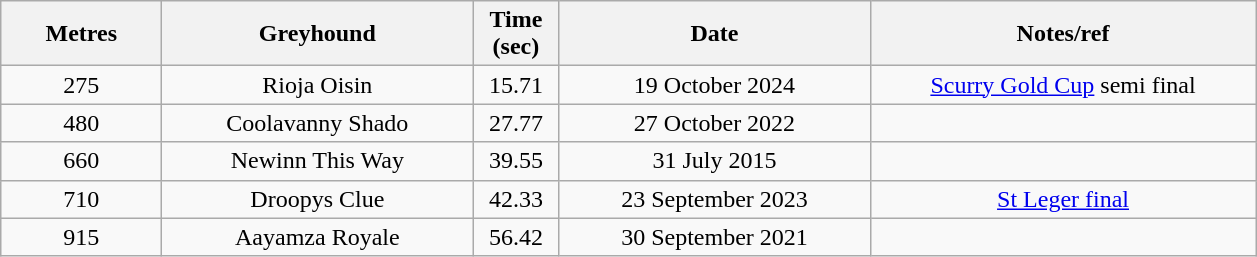<table class="wikitable" style="font-size: 100%">
<tr>
<th width=100>Metres</th>
<th width=200>Greyhound</th>
<th width=50>Time (sec)</th>
<th width=200>Date</th>
<th width=250>Notes/ref</th>
</tr>
<tr align=center>
<td>275</td>
<td>Rioja Oisin</td>
<td>15.71</td>
<td>19 October 2024</td>
<td><a href='#'>Scurry Gold Cup</a> semi final</td>
</tr>
<tr align=center>
<td>480</td>
<td>Coolavanny Shado</td>
<td>27.77</td>
<td>27 October 2022</td>
<td></td>
</tr>
<tr align=center>
<td>660</td>
<td>Newinn This Way</td>
<td>39.55</td>
<td>31 July 2015</td>
<td></td>
</tr>
<tr align=center>
<td>710</td>
<td>Droopys Clue</td>
<td>42.33</td>
<td>23 September 2023</td>
<td><a href='#'>St Leger final</a></td>
</tr>
<tr align=center>
<td>915</td>
<td>Aayamza Royale</td>
<td>56.42</td>
<td>30 September 2021</td>
<td></td>
</tr>
</table>
